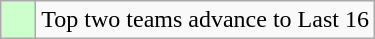<table class="wikitable">
<tr>
<td style="background: #ccffcc;">    </td>
<td>Top two teams advance to Last 16</td>
</tr>
</table>
